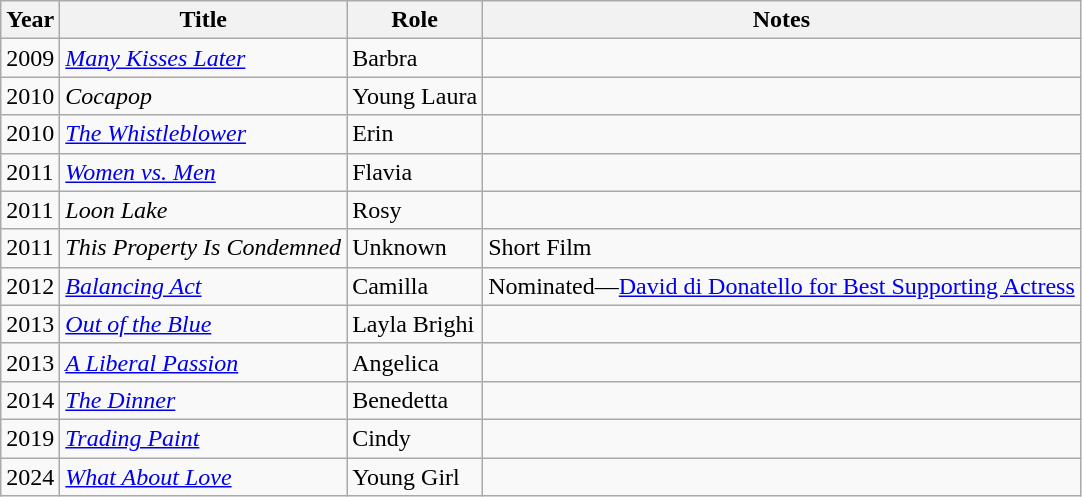<table class="wikitable">
<tr>
<th>Year</th>
<th>Title</th>
<th>Role</th>
<th>Notes</th>
</tr>
<tr>
<td>2009</td>
<td><em><a href='#'>Many Kisses Later</a></em></td>
<td>Barbra</td>
<td></td>
</tr>
<tr>
<td>2010</td>
<td><em>Cocapop</em></td>
<td>Young Laura</td>
<td></td>
</tr>
<tr>
<td>2010</td>
<td><em><a href='#'>The Whistleblower</a></em></td>
<td>Erin</td>
<td></td>
</tr>
<tr>
<td>2011</td>
<td><em><a href='#'>Women vs. Men</a></em></td>
<td>Flavia</td>
<td></td>
</tr>
<tr>
<td>2011</td>
<td><em>Loon Lake</em></td>
<td>Rosy</td>
<td></td>
</tr>
<tr>
<td>2011</td>
<td><em>This Property Is Condemned</em></td>
<td>Unknown</td>
<td>Short Film</td>
</tr>
<tr>
<td>2012</td>
<td><em><a href='#'>Balancing Act</a></em></td>
<td>Camilla</td>
<td>Nominated—<a href='#'>David di Donatello for Best Supporting Actress</a></td>
</tr>
<tr>
<td>2013</td>
<td><em><a href='#'>Out of the Blue</a></em></td>
<td>Layla Brighi</td>
<td></td>
</tr>
<tr>
<td>2013</td>
<td><em><a href='#'>A Liberal Passion</a></em></td>
<td>Angelica</td>
<td></td>
</tr>
<tr>
<td>2014</td>
<td><em><a href='#'>The Dinner</a></em></td>
<td>Benedetta</td>
<td></td>
</tr>
<tr>
<td>2019</td>
<td><em><a href='#'>Trading Paint</a></em></td>
<td>Cindy</td>
<td></td>
</tr>
<tr>
<td>2024</td>
<td><em><a href='#'>What About Love</a></em></td>
<td>Young Girl</td>
<td></td>
</tr>
</table>
